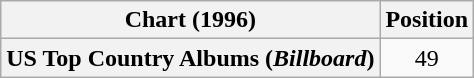<table class="wikitable plainrowheaders" style="text-align:center">
<tr>
<th scope="col">Chart (1996)</th>
<th scope="col">Position</th>
</tr>
<tr>
<th scope="row">US Top Country Albums (<em>Billboard</em>)</th>
<td>49</td>
</tr>
</table>
